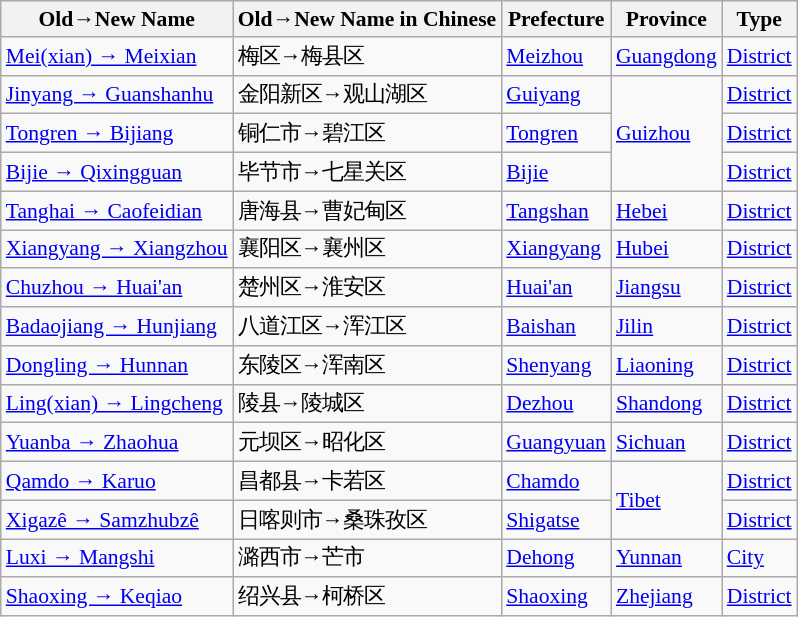<table class="wikitable sortable" style="font-size:90%;" align="center">
<tr>
<th>Old→New Name</th>
<th>Old→New Name in Chinese</th>
<th>Prefecture</th>
<th>Province</th>
<th>Type</th>
</tr>
<tr>
<td><a href='#'>Mei(xian) → Meixian</a></td>
<td>梅区→梅县区</td>
<td><a href='#'>Meizhou</a></td>
<td><a href='#'>Guangdong</a></td>
<td><a href='#'>District</a></td>
</tr>
<tr>
<td><a href='#'>Jinyang → Guanshanhu</a></td>
<td>金阳新区→观山湖区</td>
<td><a href='#'>Guiyang</a></td>
<td rowspan="3"><a href='#'>Guizhou</a></td>
<td><a href='#'>District</a></td>
</tr>
<tr>
<td><a href='#'>Tongren → Bijiang</a></td>
<td>铜仁市→碧江区</td>
<td><a href='#'>Tongren</a></td>
<td><a href='#'>District</a></td>
</tr>
<tr>
<td><a href='#'>Bijie → Qixingguan</a></td>
<td>毕节市→七星关区</td>
<td><a href='#'>Bijie</a></td>
<td><a href='#'>District</a></td>
</tr>
<tr>
<td><a href='#'>Tanghai → Caofeidian</a></td>
<td>唐海县→曹妃甸区</td>
<td><a href='#'>Tangshan</a></td>
<td><a href='#'>Hebei</a></td>
<td><a href='#'>District</a></td>
</tr>
<tr>
<td><a href='#'>Xiangyang → Xiangzhou</a></td>
<td>襄阳区→襄州区</td>
<td><a href='#'>Xiangyang</a></td>
<td><a href='#'>Hubei</a></td>
<td><a href='#'>District</a></td>
</tr>
<tr>
<td><a href='#'>Chuzhou → Huai'an</a></td>
<td>楚州区→淮安区</td>
<td><a href='#'>Huai'an</a></td>
<td><a href='#'>Jiangsu</a></td>
<td><a href='#'>District</a></td>
</tr>
<tr>
<td><a href='#'>Badaojiang → Hunjiang</a></td>
<td>八道江区→浑江区</td>
<td><a href='#'>Baishan</a></td>
<td><a href='#'>Jilin</a></td>
<td><a href='#'>District</a></td>
</tr>
<tr>
<td><a href='#'>Dongling → Hunnan</a></td>
<td>东陵区→浑南区</td>
<td><a href='#'>Shenyang</a></td>
<td><a href='#'>Liaoning</a></td>
<td><a href='#'>District</a></td>
</tr>
<tr>
<td><a href='#'>Ling(xian) → Lingcheng</a></td>
<td>陵县→陵城区</td>
<td><a href='#'>Dezhou</a></td>
<td><a href='#'>Shandong</a></td>
<td><a href='#'>District</a></td>
</tr>
<tr>
<td><a href='#'>Yuanba → Zhaohua</a></td>
<td>元坝区→昭化区</td>
<td><a href='#'>Guangyuan</a></td>
<td><a href='#'>Sichuan</a></td>
<td><a href='#'>District</a></td>
</tr>
<tr>
<td><a href='#'>Qamdo → Karuo</a></td>
<td>昌都县→卡若区</td>
<td><a href='#'>Chamdo</a></td>
<td rowspan="2"><a href='#'>Tibet</a></td>
<td><a href='#'>District</a></td>
</tr>
<tr>
<td><a href='#'>Xigazê → Samzhubzê</a></td>
<td>日喀则市→桑珠孜区</td>
<td><a href='#'>Shigatse</a></td>
<td><a href='#'>District</a></td>
</tr>
<tr>
<td><a href='#'>Luxi → Mangshi</a></td>
<td>潞西市→芒市</td>
<td><a href='#'>Dehong</a></td>
<td><a href='#'>Yunnan</a></td>
<td><a href='#'>City</a></td>
</tr>
<tr>
<td><a href='#'>Shaoxing → Keqiao</a></td>
<td>绍兴县→柯桥区</td>
<td><a href='#'>Shaoxing</a></td>
<td><a href='#'>Zhejiang</a></td>
<td><a href='#'>District</a></td>
</tr>
</table>
